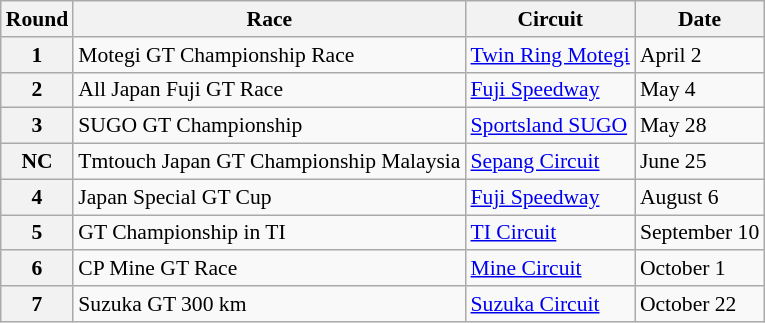<table class="wikitable" style="font-size: 90%;">
<tr>
<th>Round</th>
<th>Race</th>
<th>Circuit</th>
<th>Date</th>
</tr>
<tr>
<th>1</th>
<td>Motegi GT Championship Race</td>
<td> <a href='#'>Twin Ring Motegi</a></td>
<td>April 2</td>
</tr>
<tr>
<th>2</th>
<td>All Japan Fuji GT Race</td>
<td> <a href='#'>Fuji Speedway</a></td>
<td>May 4</td>
</tr>
<tr>
<th>3</th>
<td>SUGO GT Championship</td>
<td> <a href='#'>Sportsland SUGO</a></td>
<td>May 28</td>
</tr>
<tr>
<th>NC</th>
<td>Tmtouch Japan GT Championship Malaysia</td>
<td> <a href='#'>Sepang Circuit</a></td>
<td>June 25</td>
</tr>
<tr>
<th>4</th>
<td>Japan Special GT Cup</td>
<td> <a href='#'>Fuji Speedway</a></td>
<td>August 6</td>
</tr>
<tr>
<th>5</th>
<td>GT Championship in TI</td>
<td> <a href='#'>TI Circuit</a></td>
<td>September 10</td>
</tr>
<tr>
<th>6</th>
<td>CP Mine GT Race</td>
<td> <a href='#'>Mine Circuit</a></td>
<td>October 1</td>
</tr>
<tr>
<th>7</th>
<td>Suzuka GT 300 km</td>
<td> <a href='#'>Suzuka Circuit</a></td>
<td>October 22</td>
</tr>
</table>
